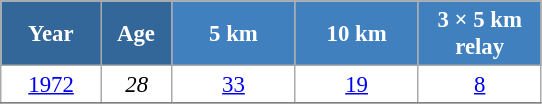<table class="wikitable" style="font-size:95%; text-align:center; border:grey solid 1px; border-collapse:collapse; background:#ffffff;">
<tr>
<th style="background-color:#369; color:white; width:60px;"> Year </th>
<th style="background-color:#369; color:white; width:40px;"> Age </th>
<th style="background-color:#4180be; color:white; width:75px;"> 5 km </th>
<th style="background-color:#4180be; color:white; width:75px;"> 10 km </th>
<th style="background-color:#4180be; color:white; width:75px;"> 3 × 5 km <br> relay </th>
</tr>
<tr>
<td><a href='#'>1972</a></td>
<td><em>28</em></td>
<td><a href='#'>33</a></td>
<td><a href='#'>19</a></td>
<td><a href='#'>8</a></td>
</tr>
<tr>
</tr>
</table>
